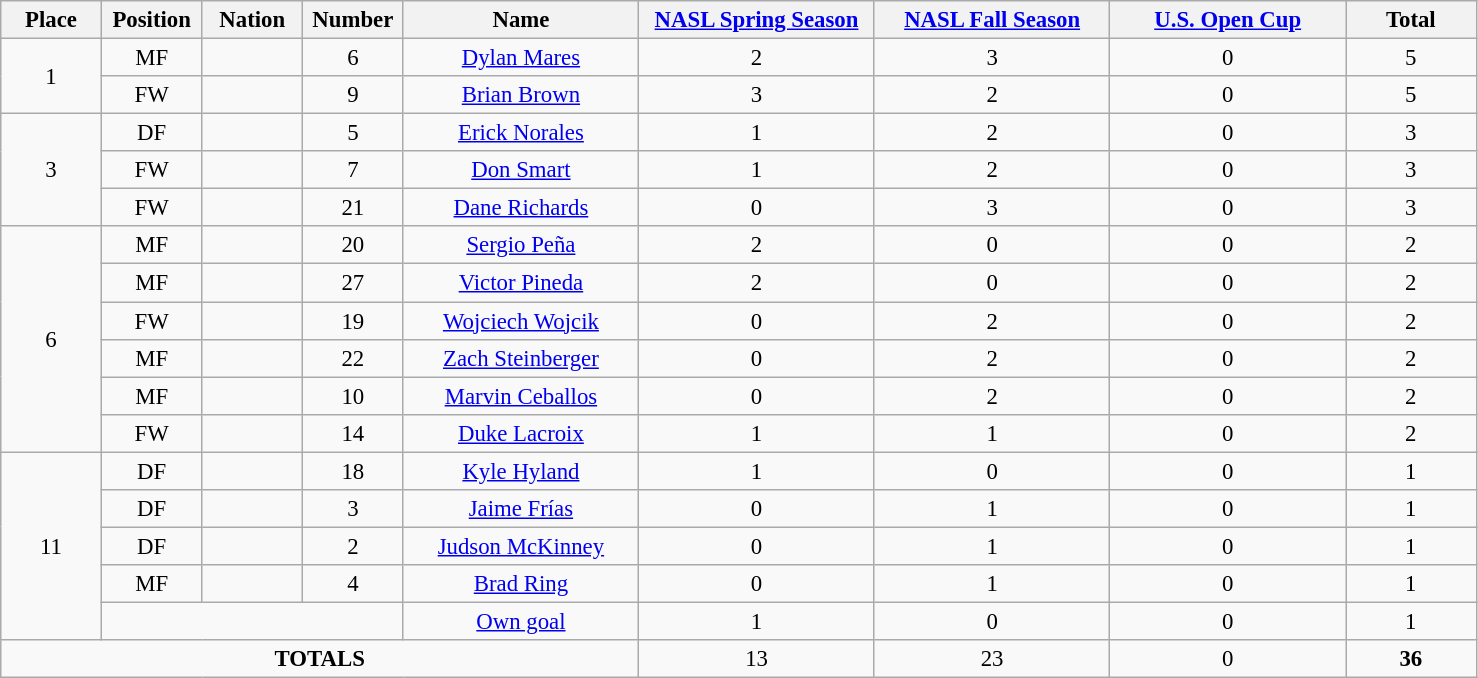<table class="wikitable" style="font-size: 95%; text-align: center;">
<tr>
<th width=60>Place</th>
<th width=60>Position</th>
<th width=60>Nation</th>
<th width=60>Number</th>
<th width=150>Name</th>
<th width=150><a href='#'>NASL Spring Season</a></th>
<th width=150><a href='#'>NASL Fall Season</a></th>
<th width=150><a href='#'>U.S. Open Cup</a></th>
<th width=80>Total</th>
</tr>
<tr>
<td rowspan="2">1</td>
<td>MF</td>
<td></td>
<td>6</td>
<td><a href='#'>Dylan Mares</a></td>
<td>2</td>
<td>3</td>
<td>0</td>
<td>5</td>
</tr>
<tr>
<td>FW</td>
<td></td>
<td>9</td>
<td><a href='#'>Brian Brown</a></td>
<td>3</td>
<td>2</td>
<td>0</td>
<td>5</td>
</tr>
<tr>
<td rowspan="3">3</td>
<td>DF</td>
<td></td>
<td>5</td>
<td><a href='#'>Erick Norales</a></td>
<td>1</td>
<td>2</td>
<td>0</td>
<td>3</td>
</tr>
<tr>
<td>FW</td>
<td></td>
<td>7</td>
<td><a href='#'>Don Smart</a></td>
<td>1</td>
<td>2</td>
<td>0</td>
<td>3</td>
</tr>
<tr>
<td>FW</td>
<td></td>
<td>21</td>
<td><a href='#'>Dane Richards</a></td>
<td>0</td>
<td>3</td>
<td>0</td>
<td>3</td>
</tr>
<tr>
<td rowspan="6">6</td>
<td>MF</td>
<td></td>
<td>20</td>
<td><a href='#'>Sergio Peña</a></td>
<td>2</td>
<td>0</td>
<td>0</td>
<td>2</td>
</tr>
<tr>
<td>MF</td>
<td></td>
<td>27</td>
<td><a href='#'>Victor Pineda</a></td>
<td>2</td>
<td>0</td>
<td>0</td>
<td>2</td>
</tr>
<tr>
<td>FW</td>
<td></td>
<td>19</td>
<td><a href='#'>Wojciech Wojcik</a></td>
<td>0</td>
<td>2</td>
<td>0</td>
<td>2</td>
</tr>
<tr>
<td>MF</td>
<td></td>
<td>22</td>
<td><a href='#'>Zach Steinberger</a></td>
<td>0</td>
<td>2</td>
<td>0</td>
<td>2</td>
</tr>
<tr>
<td>MF</td>
<td></td>
<td>10</td>
<td><a href='#'>Marvin Ceballos</a></td>
<td>0</td>
<td>2</td>
<td>0</td>
<td>2</td>
</tr>
<tr>
<td>FW</td>
<td></td>
<td>14</td>
<td><a href='#'>Duke Lacroix</a></td>
<td>1</td>
<td>1</td>
<td>0</td>
<td>2</td>
</tr>
<tr>
<td rowspan="5">11</td>
<td>DF</td>
<td></td>
<td>18</td>
<td><a href='#'>Kyle Hyland</a></td>
<td>1</td>
<td>0</td>
<td>0</td>
<td>1</td>
</tr>
<tr>
<td>DF</td>
<td></td>
<td>3</td>
<td><a href='#'>Jaime Frías</a></td>
<td>0</td>
<td>1</td>
<td>0</td>
<td>1</td>
</tr>
<tr>
<td>DF</td>
<td></td>
<td>2</td>
<td><a href='#'>Judson McKinney</a></td>
<td>0</td>
<td>1</td>
<td>0</td>
<td>1</td>
</tr>
<tr>
<td>MF</td>
<td></td>
<td>4</td>
<td><a href='#'>Brad Ring</a></td>
<td>0</td>
<td>1</td>
<td>0</td>
<td>1</td>
</tr>
<tr>
<td colspan="3"></td>
<td><a href='#'>Own goal</a></td>
<td>1</td>
<td>0</td>
<td>0</td>
<td>1</td>
</tr>
<tr>
<td colspan="5"><strong>TOTALS</strong></td>
<td>13</td>
<td>23</td>
<td>0</td>
<td><strong>36</strong></td>
</tr>
</table>
